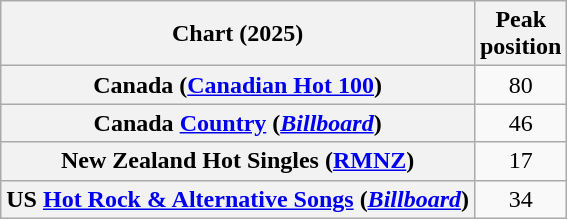<table class="wikitable sortable plainrowheaders" style="text-align:center;">
<tr>
<th scope="col">Chart (2025)</th>
<th scope="col">Peak<br>position</th>
</tr>
<tr>
<th scope="row">Canada (<a href='#'>Canadian Hot 100</a>)</th>
<td>80</td>
</tr>
<tr>
<th scope="row">Canada <a href='#'>Country</a> (<em><a href='#'>Billboard</a></em>)</th>
<td>46</td>
</tr>
<tr>
<th scope="row">New Zealand Hot Singles (<a href='#'>RMNZ</a>)</th>
<td>17</td>
</tr>
<tr>
<th scope="row">US <a href='#'>Hot Rock & Alternative Songs</a> (<em><a href='#'>Billboard</a></em>)</th>
<td>34</td>
</tr>
</table>
